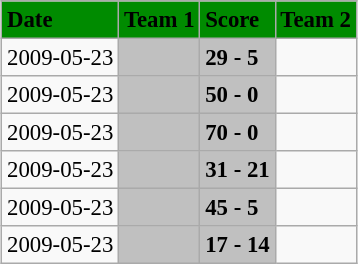<table class="wikitable" style="margin:0.5em auto; font-size:95%">
<tr bgcolor="#008B00">
<td><strong>Date</strong></td>
<td><strong>Team 1</strong></td>
<td><strong>Score</strong></td>
<td><strong>Team 2</strong></td>
</tr>
<tr>
<td>2009-05-23</td>
<td bgcolor="silver"><strong></strong></td>
<td bgcolor="silver"><strong>29 - 5</strong></td>
<td></td>
</tr>
<tr>
<td>2009-05-23</td>
<td bgcolor="silver"><strong></strong></td>
<td bgcolor="silver"><strong>50 - 0</strong></td>
<td></td>
</tr>
<tr>
<td>2009-05-23</td>
<td bgcolor="silver"><strong></strong></td>
<td bgcolor="silver"><strong>70 - 0</strong></td>
<td></td>
</tr>
<tr>
<td>2009-05-23</td>
<td bgcolor="silver"><strong></strong></td>
<td bgcolor="silver"><strong>31 - 21</strong></td>
<td></td>
</tr>
<tr>
<td>2009-05-23</td>
<td bgcolor="silver"><strong></strong></td>
<td bgcolor="silver"><strong>45 - 5</strong></td>
<td></td>
</tr>
<tr>
<td>2009-05-23</td>
<td bgcolor="silver"><strong></strong></td>
<td bgcolor="silver"><strong>17 - 14</strong></td>
<td></td>
</tr>
</table>
